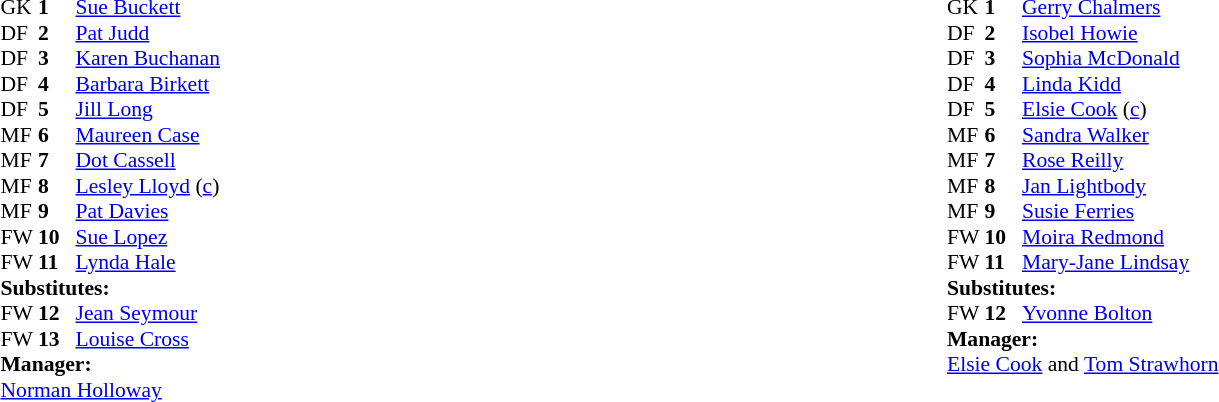<table style="width:100%;">
<tr>
<td style="vertical-align:top; width:50%;"><br><table style="font-size: 90%" cellspacing="0" cellpadding="0">
<tr>
<td colspan="4"></td>
</tr>
<tr>
<th width="25"></th>
<th width="25"></th>
</tr>
<tr>
<td>GK</td>
<td><strong>1</strong></td>
<td> <a href='#'>Sue Buckett</a></td>
</tr>
<tr>
<td>DF</td>
<td><strong>2</strong></td>
<td> <a href='#'>Pat Judd</a></td>
</tr>
<tr>
<td>DF</td>
<td><strong>3</strong></td>
<td> <a href='#'>Karen Buchanan</a></td>
</tr>
<tr>
<td>DF</td>
<td><strong>4</strong></td>
<td> <a href='#'>Barbara Birkett</a></td>
</tr>
<tr>
<td>DF</td>
<td><strong>5</strong></td>
<td> <a href='#'>Jill Long</a></td>
</tr>
<tr>
<td>MF</td>
<td><strong>6</strong></td>
<td> <a href='#'>Maureen Case</a></td>
</tr>
<tr>
<td>MF</td>
<td><strong>7</strong></td>
<td> <a href='#'>Dot Cassell</a></td>
</tr>
<tr>
<td>MF</td>
<td><strong>8</strong></td>
<td> <a href='#'>Lesley Lloyd</a> (<a href='#'>c</a>)</td>
<td></td>
<td></td>
</tr>
<tr>
<td>MF</td>
<td><strong>9</strong></td>
<td> <a href='#'>Pat Davies</a></td>
</tr>
<tr>
<td>FW</td>
<td><strong>10</strong></td>
<td> <a href='#'>Sue Lopez</a></td>
</tr>
<tr>
<td>FW</td>
<td><strong>11</strong></td>
<td> <a href='#'>Lynda Hale</a></td>
</tr>
<tr>
<td colspan=4><strong>Substitutes:</strong></td>
</tr>
<tr>
<td>FW</td>
<td><strong>12</strong></td>
<td> <a href='#'>Jean Seymour</a></td>
</tr>
<tr>
<td>FW</td>
<td><strong>13</strong></td>
<td> <a href='#'>Louise Cross</a></td>
</tr>
<tr>
<td colspan=4><strong>Manager:</strong></td>
</tr>
<tr>
<td colspan="4"> <a href='#'>Norman Holloway</a></td>
</tr>
</table>
</td>
<td style="vertical-align:top; width:50%;"><br><table style="font-size: 90%" cellspacing="0" cellpadding="0">
<tr>
<td colspan="4"></td>
</tr>
<tr>
<th width="25"></th>
<th width="25"></th>
</tr>
<tr>
<td>GK</td>
<td><strong>1</strong></td>
<td> <a href='#'>Gerry Chalmers</a></td>
</tr>
<tr>
<td>DF</td>
<td><strong>2</strong></td>
<td> <a href='#'>Isobel Howie</a></td>
</tr>
<tr>
<td>DF</td>
<td><strong>3</strong></td>
<td> <a href='#'>Sophia McDonald</a></td>
</tr>
<tr>
<td>DF</td>
<td><strong>4</strong></td>
<td> <a href='#'>Linda Kidd</a></td>
</tr>
<tr>
<td>DF</td>
<td><strong>5</strong></td>
<td> <a href='#'>Elsie Cook</a> (<a href='#'>c</a>)</td>
</tr>
<tr>
<td>MF</td>
<td><strong>6</strong></td>
<td> <a href='#'>Sandra Walker</a></td>
</tr>
<tr>
<td>MF</td>
<td><strong>7</strong></td>
<td> <a href='#'>Rose Reilly</a></td>
</tr>
<tr>
<td>MF</td>
<td><strong>8</strong></td>
<td> <a href='#'>Jan Lightbody</a></td>
</tr>
<tr>
<td>MF</td>
<td><strong>9</strong></td>
<td> <a href='#'>Susie Ferries</a></td>
</tr>
<tr>
<td>FW</td>
<td><strong>10</strong></td>
<td> <a href='#'>Moira Redmond</a></td>
</tr>
<tr>
<td>FW</td>
<td><strong>11</strong></td>
<td> <a href='#'>Mary-Jane Lindsay</a></td>
<td></td>
<td></td>
</tr>
<tr>
<td colspan=4><strong>Substitutes:</strong></td>
</tr>
<tr>
<td>FW</td>
<td><strong>12</strong></td>
<td> <a href='#'>Yvonne Bolton</a></td>
<td></td>
<td></td>
</tr>
<tr>
<td colspan=4><strong>Manager:</strong></td>
</tr>
<tr>
<td colspan="4"> <a href='#'>Elsie Cook</a> and <a href='#'>Tom Strawhorn</a></td>
</tr>
</table>
</td>
</tr>
</table>
